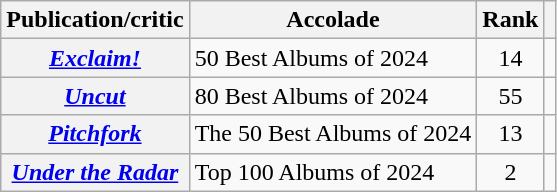<table class="wikitable sortable plainrowheaders">
<tr>
<th scope="col">Publication/critic</th>
<th scope="col">Accolade</th>
<th scope="col">Rank</th>
<th scope="col" class="unsortable"></th>
</tr>
<tr>
<th scope="row"><em><a href='#'>Exclaim!</a></em></th>
<td>50 Best Albums of 2024</td>
<td style="text-align: center;">14</td>
<td style="text-align: center;"></td>
</tr>
<tr>
<th scope="row"><em><a href='#'>Uncut</a></em></th>
<td>80 Best Albums of 2024</td>
<td style="text-align: center;">55</td>
<td style="text-align: center;"></td>
</tr>
<tr>
<th scope="row"><a href='#'><em>Pitchfork</em></a></th>
<td>The 50 Best Albums of 2024</td>
<td style="text-align: center;">13</td>
<td style="text-align: center;"></td>
</tr>
<tr>
<th scope="row"><a href='#'><em>Under the Radar</em></a></th>
<td>Top 100 Albums of 2024</td>
<td style="text-align: center;">2</td>
<td style="text-align: center;"></td>
</tr>
</table>
